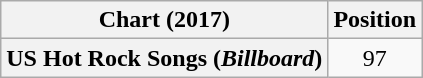<table class="wikitable plainrowheaders" style="text-align:center">
<tr>
<th scope="col">Chart (2017)</th>
<th scope="col">Position</th>
</tr>
<tr>
<th scope="row">US Hot Rock Songs (<em>Billboard</em>)</th>
<td>97</td>
</tr>
</table>
